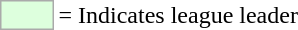<table>
<tr>
<td style="background:#DDFFDD; border:1px solid #aaa; width:2em;"></td>
<td>= Indicates league leader</td>
</tr>
</table>
